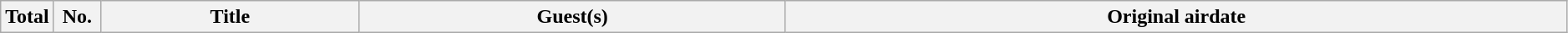<table class="wikitable plainrowheaders" style="width:99%;">
<tr>
<th style="width:30px;">Total</th>
<th style="width:30px;">No.</th>
<th>Title</th>
<th>Guest(s)</th>
<th>Original airdate<br>


</th>
</tr>
</table>
